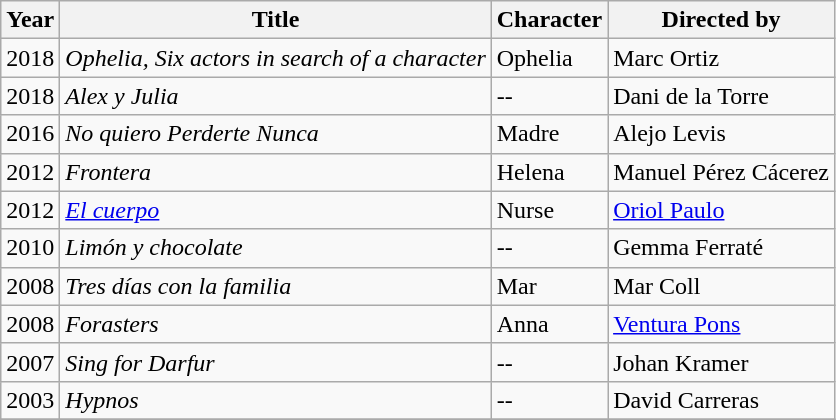<table class="wikitable">
<tr>
<th>Year</th>
<th>Title</th>
<th>Character</th>
<th>Directed by</th>
</tr>
<tr>
<td>2018</td>
<td><em>Ophelia, Six actors in search of a character</em></td>
<td>Ophelia</td>
<td>Marc Ortiz</td>
</tr>
<tr>
<td>2018</td>
<td><em>Alex y Julia</em></td>
<td>--</td>
<td>Dani de la Torre</td>
</tr>
<tr>
<td>2016</td>
<td><em>No quiero Perderte Nunca</em></td>
<td>Madre</td>
<td>Alejo Levis</td>
</tr>
<tr>
<td>2012</td>
<td><em>Frontera</em></td>
<td>Helena</td>
<td>Manuel Pérez Cácerez</td>
</tr>
<tr>
<td>2012</td>
<td><em><a href='#'>El cuerpo</a></em></td>
<td>Nurse</td>
<td><a href='#'>Oriol Paulo</a></td>
</tr>
<tr>
<td>2010</td>
<td><em>Limón y chocolate</em></td>
<td>--</td>
<td>Gemma Ferraté</td>
</tr>
<tr>
<td>2008</td>
<td><em>Tres días con la familia</em></td>
<td>Mar</td>
<td>Mar Coll</td>
</tr>
<tr>
<td>2008</td>
<td><em>Forasters</em></td>
<td>Anna</td>
<td><a href='#'>Ventura Pons</a></td>
</tr>
<tr>
<td>2007</td>
<td><em>Sing for Darfur</em></td>
<td>--</td>
<td>Johan Kramer</td>
</tr>
<tr>
<td>2003</td>
<td><em>Hypnos</em></td>
<td>--</td>
<td>David Carreras</td>
</tr>
<tr>
</tr>
</table>
